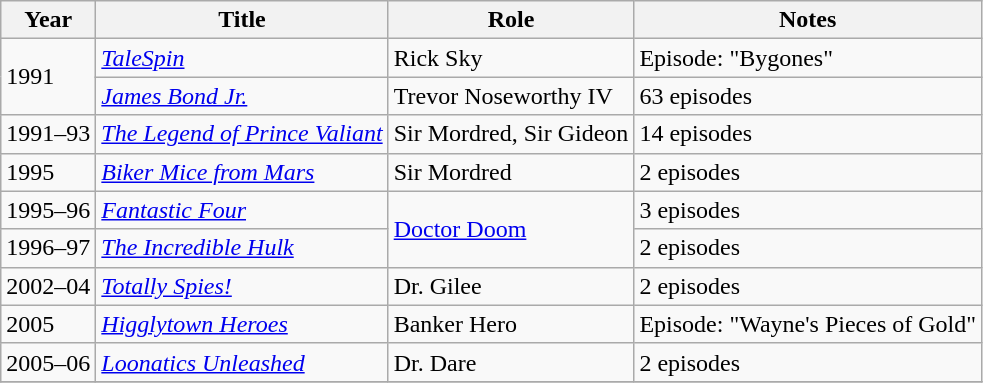<table class="wikitable sortable">
<tr>
<th>Year</th>
<th>Title</th>
<th>Role</th>
<th class="unsortable">Notes</th>
</tr>
<tr>
<td rowspan=2>1991</td>
<td><em><a href='#'>TaleSpin</a></em></td>
<td>Rick Sky</td>
<td>Episode: "Bygones"</td>
</tr>
<tr>
<td><em><a href='#'>James Bond Jr.</a></em></td>
<td>Trevor Noseworthy IV</td>
<td>63 episodes</td>
</tr>
<tr>
<td>1991–93</td>
<td><em><a href='#'>The Legend of Prince Valiant</a></em></td>
<td>Sir Mordred, Sir Gideon</td>
<td>14 episodes</td>
</tr>
<tr>
<td>1995</td>
<td><em><a href='#'>Biker Mice from Mars</a></em></td>
<td>Sir Mordred</td>
<td>2 episodes</td>
</tr>
<tr>
<td>1995–96</td>
<td><em><a href='#'>Fantastic Four</a></em></td>
<td rowspan="2"><a href='#'>Doctor Doom</a></td>
<td>3 episodes</td>
</tr>
<tr>
<td>1996–97</td>
<td><em><a href='#'>The Incredible Hulk</a></em></td>
<td>2 episodes</td>
</tr>
<tr>
<td>2002–04</td>
<td><em><a href='#'>Totally Spies!</a></em></td>
<td>Dr. Gilee</td>
<td>2 episodes</td>
</tr>
<tr>
<td>2005</td>
<td><em><a href='#'>Higglytown Heroes</a></em></td>
<td>Banker Hero</td>
<td>Episode: "Wayne's Pieces of Gold"</td>
</tr>
<tr>
<td>2005–06</td>
<td><em><a href='#'>Loonatics Unleashed</a></em></td>
<td>Dr. Dare</td>
<td>2 episodes</td>
</tr>
<tr>
</tr>
</table>
